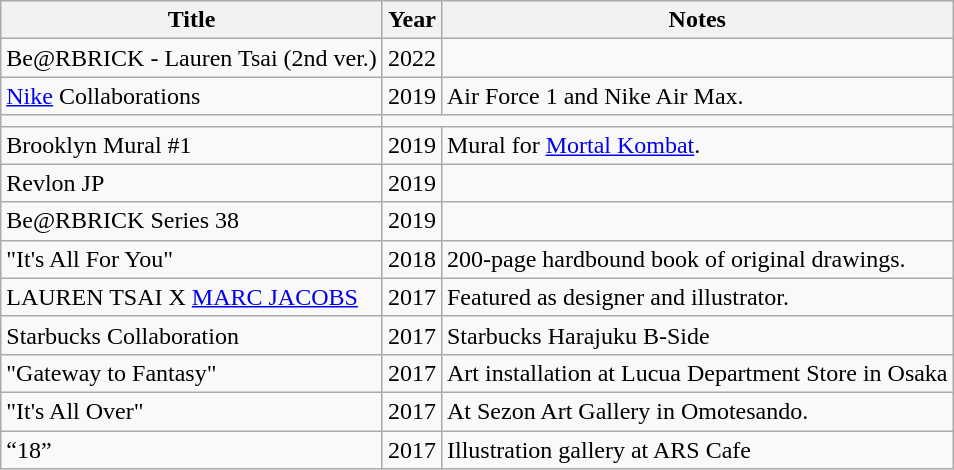<table class="wikitable">
<tr>
<th>Title</th>
<th>Year</th>
<th>Notes</th>
</tr>
<tr>
<td>Be@RBRICK - Lauren Tsai (2nd ver.)</td>
<td>2022</td>
<td></td>
</tr>
<tr>
<td><a href='#'>Nike</a> Collaborations</td>
<td>2019</td>
<td>Air Force 1 and Nike Air Max.</td>
</tr>
<tr>
<td></td>
</tr>
<tr>
<td>Brooklyn Mural #1</td>
<td>2019</td>
<td>Mural for <a href='#'>Mortal Kombat</a>.</td>
</tr>
<tr>
<td>Revlon JP</td>
<td>2019</td>
<td></td>
</tr>
<tr>
<td>Be@RBRICK Series 38</td>
<td>2019</td>
<td></td>
</tr>
<tr>
<td>"It's All For You"</td>
<td>2018</td>
<td>200-page hardbound book of original drawings.</td>
</tr>
<tr>
<td>LAUREN TSAI X <a href='#'>MARC JACOBS</a></td>
<td>2017</td>
<td>Featured as designer and illustrator.</td>
</tr>
<tr>
<td>Starbucks Collaboration</td>
<td>2017</td>
<td>Starbucks Harajuku B-Side</td>
</tr>
<tr>
<td>"Gateway to Fantasy"</td>
<td>2017</td>
<td>Art installation at Lucua Department Store in Osaka</td>
</tr>
<tr>
<td>"It's All Over"</td>
<td>2017</td>
<td>At Sezon Art Gallery in Omotesando.</td>
</tr>
<tr>
<td>“18”</td>
<td>2017</td>
<td>Illustration gallery at ARS Cafe</td>
</tr>
</table>
